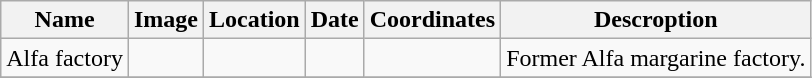<table class="wikitable sortable">
<tr>
<th>Name</th>
<th>Image</th>
<th>Location</th>
<th>Date</th>
<th>Coordinates</th>
<th>Descroption</th>
</tr>
<tr>
<td>Alfa factory</td>
<td></td>
<td></td>
<td></td>
<td></td>
<td>Former Alfa margarine factory. </td>
</tr>
<tr>
</tr>
</table>
